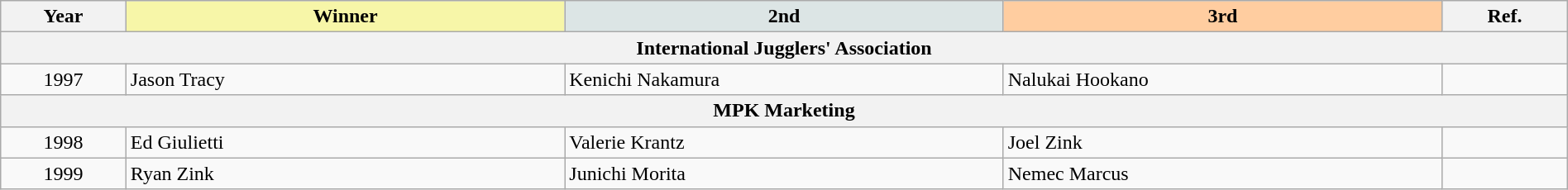<table class="wikitable" width=100%>
<tr>
<th width=8%>Year</th>
<th style="background-color: #F7F6A8;" width=28%>Winner</th>
<th style="background-color: #DCE5E5;" width=28%>2nd</th>
<th style="background-color: #FFCDA0;" width=28%>3rd</th>
<th width=8%>Ref.</th>
</tr>
<tr>
<th colspan="5">International Jugglers' Association</th>
</tr>
<tr>
<td align=center>1997</td>
<td> Jason Tracy</td>
<td> Kenichi Nakamura</td>
<td> Nalukai Hookano</td>
<td></td>
</tr>
<tr>
<th colspan="5">MPK Marketing</th>
</tr>
<tr>
<td align=center>1998</td>
<td> Ed Giulietti</td>
<td> Valerie Krantz</td>
<td> Joel Zink</td>
<td></td>
</tr>
<tr>
<td align=center>1999</td>
<td> Ryan Zink</td>
<td> Junichi Morita</td>
<td> Nemec Marcus</td>
<td></td>
</tr>
</table>
